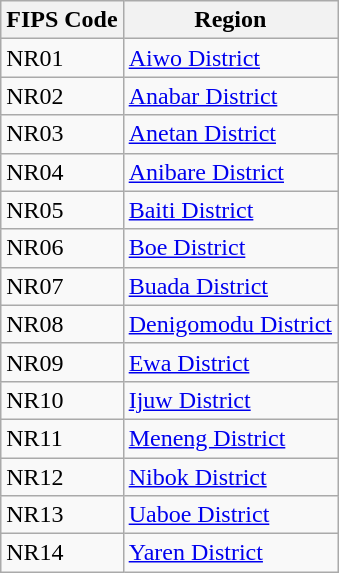<table class="wikitable">
<tr>
<th>FIPS Code</th>
<th>Region</th>
</tr>
<tr>
<td>NR01</td>
<td><a href='#'>Aiwo District</a></td>
</tr>
<tr>
<td>NR02</td>
<td><a href='#'>Anabar District</a></td>
</tr>
<tr>
<td>NR03</td>
<td><a href='#'>Anetan District</a></td>
</tr>
<tr>
<td>NR04</td>
<td><a href='#'>Anibare District</a></td>
</tr>
<tr>
<td>NR05</td>
<td><a href='#'>Baiti District</a></td>
</tr>
<tr>
<td>NR06</td>
<td><a href='#'>Boe District</a></td>
</tr>
<tr>
<td>NR07</td>
<td><a href='#'>Buada District</a></td>
</tr>
<tr>
<td>NR08</td>
<td><a href='#'>Denigomodu District</a></td>
</tr>
<tr>
<td>NR09</td>
<td><a href='#'>Ewa District</a></td>
</tr>
<tr>
<td>NR10</td>
<td><a href='#'>Ijuw District</a></td>
</tr>
<tr>
<td>NR11</td>
<td><a href='#'>Meneng District</a></td>
</tr>
<tr>
<td>NR12</td>
<td><a href='#'>Nibok District</a></td>
</tr>
<tr>
<td>NR13</td>
<td><a href='#'>Uaboe District</a></td>
</tr>
<tr>
<td>NR14</td>
<td><a href='#'>Yaren District</a></td>
</tr>
</table>
